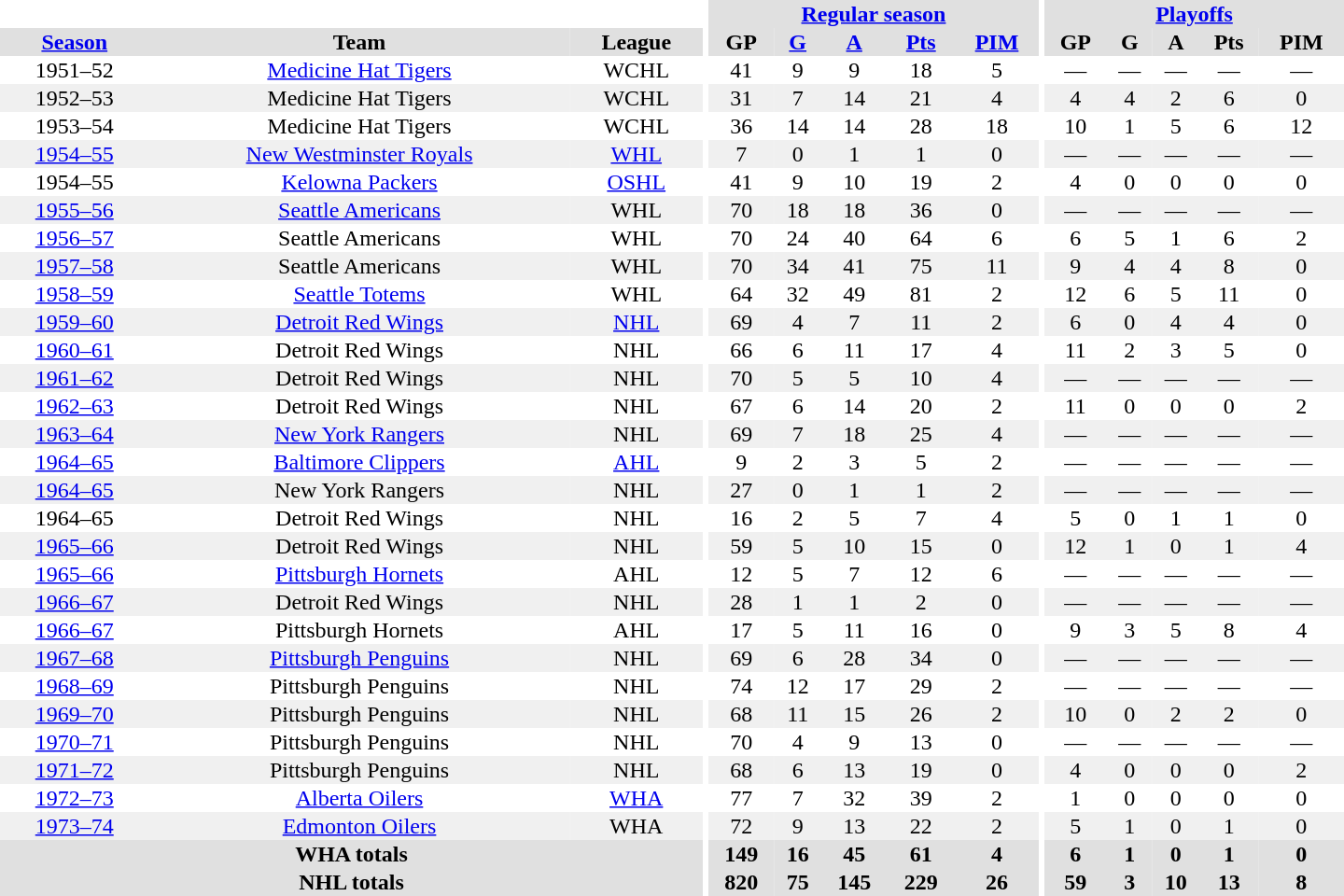<table border="0" cellpadding="1" cellspacing="0" style="text-align:center; width:60em">
<tr bgcolor="#e0e0e0">
<th colspan="3" bgcolor="#ffffff"></th>
<th rowspan="100" bgcolor="#ffffff"></th>
<th colspan="5"><a href='#'>Regular season</a></th>
<th rowspan="100" bgcolor="#ffffff"></th>
<th colspan="5"><a href='#'>Playoffs</a></th>
</tr>
<tr bgcolor="#e0e0e0">
<th><a href='#'>Season</a></th>
<th>Team</th>
<th>League</th>
<th>GP</th>
<th><a href='#'>G</a></th>
<th><a href='#'>A</a></th>
<th><a href='#'>Pts</a></th>
<th><a href='#'>PIM</a></th>
<th>GP</th>
<th>G</th>
<th>A</th>
<th>Pts</th>
<th>PIM</th>
</tr>
<tr>
<td>1951–52</td>
<td><a href='#'>Medicine Hat Tigers</a></td>
<td>WCHL</td>
<td>41</td>
<td>9</td>
<td>9</td>
<td>18</td>
<td>5</td>
<td>—</td>
<td>—</td>
<td>—</td>
<td>—</td>
<td>—</td>
</tr>
<tr bgcolor="#f0f0f0">
<td>1952–53</td>
<td>Medicine Hat Tigers</td>
<td>WCHL</td>
<td>31</td>
<td>7</td>
<td>14</td>
<td>21</td>
<td>4</td>
<td>4</td>
<td>4</td>
<td>2</td>
<td>6</td>
<td>0</td>
</tr>
<tr>
<td>1953–54</td>
<td>Medicine Hat Tigers</td>
<td>WCHL</td>
<td>36</td>
<td>14</td>
<td>14</td>
<td>28</td>
<td>18</td>
<td>10</td>
<td>1</td>
<td>5</td>
<td>6</td>
<td>12</td>
</tr>
<tr bgcolor="#f0f0f0">
<td><a href='#'>1954–55</a></td>
<td><a href='#'>New Westminster Royals</a></td>
<td><a href='#'>WHL</a></td>
<td>7</td>
<td>0</td>
<td>1</td>
<td>1</td>
<td>0</td>
<td>—</td>
<td>—</td>
<td>—</td>
<td>—</td>
<td>—</td>
</tr>
<tr>
<td>1954–55</td>
<td><a href='#'>Kelowna Packers</a></td>
<td><a href='#'>OSHL</a></td>
<td>41</td>
<td>9</td>
<td>10</td>
<td>19</td>
<td>2</td>
<td>4</td>
<td>0</td>
<td>0</td>
<td>0</td>
<td>0</td>
</tr>
<tr bgcolor="#f0f0f0">
<td><a href='#'>1955–56</a></td>
<td><a href='#'>Seattle Americans</a></td>
<td>WHL</td>
<td>70</td>
<td>18</td>
<td>18</td>
<td>36</td>
<td>0</td>
<td>—</td>
<td>—</td>
<td>—</td>
<td>—</td>
<td>—</td>
</tr>
<tr>
<td><a href='#'>1956–57</a></td>
<td>Seattle Americans</td>
<td>WHL</td>
<td>70</td>
<td>24</td>
<td>40</td>
<td>64</td>
<td>6</td>
<td>6</td>
<td>5</td>
<td>1</td>
<td>6</td>
<td>2</td>
</tr>
<tr bgcolor="#f0f0f0">
<td><a href='#'>1957–58</a></td>
<td>Seattle Americans</td>
<td>WHL</td>
<td>70</td>
<td>34</td>
<td>41</td>
<td>75</td>
<td>11</td>
<td>9</td>
<td>4</td>
<td>4</td>
<td>8</td>
<td>0</td>
</tr>
<tr>
<td><a href='#'>1958–59</a></td>
<td><a href='#'>Seattle Totems</a></td>
<td>WHL</td>
<td>64</td>
<td>32</td>
<td>49</td>
<td>81</td>
<td>2</td>
<td>12</td>
<td>6</td>
<td>5</td>
<td>11</td>
<td>0</td>
</tr>
<tr bgcolor="#f0f0f0">
<td><a href='#'>1959–60</a></td>
<td><a href='#'>Detroit Red Wings</a></td>
<td><a href='#'>NHL</a></td>
<td>69</td>
<td>4</td>
<td>7</td>
<td>11</td>
<td>2</td>
<td>6</td>
<td>0</td>
<td>4</td>
<td>4</td>
<td>0</td>
</tr>
<tr>
<td><a href='#'>1960–61</a></td>
<td>Detroit Red Wings</td>
<td>NHL</td>
<td>66</td>
<td>6</td>
<td>11</td>
<td>17</td>
<td>4</td>
<td>11</td>
<td>2</td>
<td>3</td>
<td>5</td>
<td>0</td>
</tr>
<tr bgcolor="#f0f0f0">
<td><a href='#'>1961–62</a></td>
<td>Detroit Red Wings</td>
<td>NHL</td>
<td>70</td>
<td>5</td>
<td>5</td>
<td>10</td>
<td>4</td>
<td>—</td>
<td>—</td>
<td>—</td>
<td>—</td>
<td>—</td>
</tr>
<tr>
<td><a href='#'>1962–63</a></td>
<td>Detroit Red Wings</td>
<td>NHL</td>
<td>67</td>
<td>6</td>
<td>14</td>
<td>20</td>
<td>2</td>
<td>11</td>
<td>0</td>
<td>0</td>
<td>0</td>
<td>2</td>
</tr>
<tr bgcolor="#f0f0f0">
<td><a href='#'>1963–64</a></td>
<td><a href='#'>New York Rangers</a></td>
<td>NHL</td>
<td>69</td>
<td>7</td>
<td>18</td>
<td>25</td>
<td>4</td>
<td>—</td>
<td>—</td>
<td>—</td>
<td>—</td>
<td>—</td>
</tr>
<tr>
<td><a href='#'>1964–65</a></td>
<td><a href='#'>Baltimore Clippers</a></td>
<td><a href='#'>AHL</a></td>
<td>9</td>
<td>2</td>
<td>3</td>
<td>5</td>
<td>2</td>
<td>—</td>
<td>—</td>
<td>—</td>
<td>—</td>
<td>—</td>
</tr>
<tr bgcolor="#f0f0f0">
<td><a href='#'>1964–65</a></td>
<td>New York Rangers</td>
<td>NHL</td>
<td>27</td>
<td>0</td>
<td>1</td>
<td>1</td>
<td>2</td>
<td>—</td>
<td>—</td>
<td>—</td>
<td>—</td>
<td>—</td>
</tr>
<tr>
<td>1964–65</td>
<td>Detroit Red Wings</td>
<td>NHL</td>
<td>16</td>
<td>2</td>
<td>5</td>
<td>7</td>
<td>4</td>
<td>5</td>
<td>0</td>
<td>1</td>
<td>1</td>
<td>0</td>
</tr>
<tr bgcolor="#f0f0f0">
<td><a href='#'>1965–66</a></td>
<td>Detroit Red Wings</td>
<td>NHL</td>
<td>59</td>
<td>5</td>
<td>10</td>
<td>15</td>
<td>0</td>
<td>12</td>
<td>1</td>
<td>0</td>
<td>1</td>
<td>4</td>
</tr>
<tr>
<td><a href='#'>1965–66</a></td>
<td><a href='#'>Pittsburgh Hornets</a></td>
<td>AHL</td>
<td>12</td>
<td>5</td>
<td>7</td>
<td>12</td>
<td>6</td>
<td>—</td>
<td>—</td>
<td>—</td>
<td>—</td>
<td>—</td>
</tr>
<tr bgcolor="#f0f0f0">
<td><a href='#'>1966–67</a></td>
<td>Detroit Red Wings</td>
<td>NHL</td>
<td>28</td>
<td>1</td>
<td>1</td>
<td>2</td>
<td>0</td>
<td>—</td>
<td>—</td>
<td>—</td>
<td>—</td>
<td>—</td>
</tr>
<tr>
<td><a href='#'>1966–67</a></td>
<td>Pittsburgh Hornets</td>
<td>AHL</td>
<td>17</td>
<td>5</td>
<td>11</td>
<td>16</td>
<td>0</td>
<td>9</td>
<td>3</td>
<td>5</td>
<td>8</td>
<td>4</td>
</tr>
<tr bgcolor="#f0f0f0">
<td><a href='#'>1967–68</a></td>
<td><a href='#'>Pittsburgh Penguins</a></td>
<td>NHL</td>
<td>69</td>
<td>6</td>
<td>28</td>
<td>34</td>
<td>0</td>
<td>—</td>
<td>—</td>
<td>—</td>
<td>—</td>
<td>—</td>
</tr>
<tr>
<td><a href='#'>1968–69</a></td>
<td>Pittsburgh Penguins</td>
<td>NHL</td>
<td>74</td>
<td>12</td>
<td>17</td>
<td>29</td>
<td>2</td>
<td>—</td>
<td>—</td>
<td>—</td>
<td>—</td>
<td>—</td>
</tr>
<tr bgcolor="#f0f0f0">
<td><a href='#'>1969–70</a></td>
<td>Pittsburgh Penguins</td>
<td>NHL</td>
<td>68</td>
<td>11</td>
<td>15</td>
<td>26</td>
<td>2</td>
<td>10</td>
<td>0</td>
<td>2</td>
<td>2</td>
<td>0</td>
</tr>
<tr>
<td><a href='#'>1970–71</a></td>
<td>Pittsburgh Penguins</td>
<td>NHL</td>
<td>70</td>
<td>4</td>
<td>9</td>
<td>13</td>
<td>0</td>
<td>—</td>
<td>—</td>
<td>—</td>
<td>—</td>
<td>—</td>
</tr>
<tr bgcolor="#f0f0f0">
<td><a href='#'>1971–72</a></td>
<td>Pittsburgh Penguins</td>
<td>NHL</td>
<td>68</td>
<td>6</td>
<td>13</td>
<td>19</td>
<td>0</td>
<td>4</td>
<td>0</td>
<td>0</td>
<td>0</td>
<td>2</td>
</tr>
<tr>
<td><a href='#'>1972–73</a></td>
<td><a href='#'>Alberta Oilers</a></td>
<td><a href='#'>WHA</a></td>
<td>77</td>
<td>7</td>
<td>32</td>
<td>39</td>
<td>2</td>
<td>1</td>
<td>0</td>
<td>0</td>
<td>0</td>
<td>0</td>
</tr>
<tr bgcolor="#f0f0f0">
<td><a href='#'>1973–74</a></td>
<td><a href='#'>Edmonton Oilers</a></td>
<td>WHA</td>
<td>72</td>
<td>9</td>
<td>13</td>
<td>22</td>
<td>2</td>
<td>5</td>
<td>1</td>
<td>0</td>
<td>1</td>
<td>0</td>
</tr>
<tr bgcolor="#e0e0e0">
<th colspan="3">WHA totals</th>
<th>149</th>
<th>16</th>
<th>45</th>
<th>61</th>
<th>4</th>
<th>6</th>
<th>1</th>
<th>0</th>
<th>1</th>
<th>0</th>
</tr>
<tr bgcolor="#e0e0e0">
<th colspan="3">NHL totals</th>
<th>820</th>
<th>75</th>
<th>145</th>
<th>229</th>
<th>26</th>
<th>59</th>
<th>3</th>
<th>10</th>
<th>13</th>
<th>8</th>
</tr>
</table>
